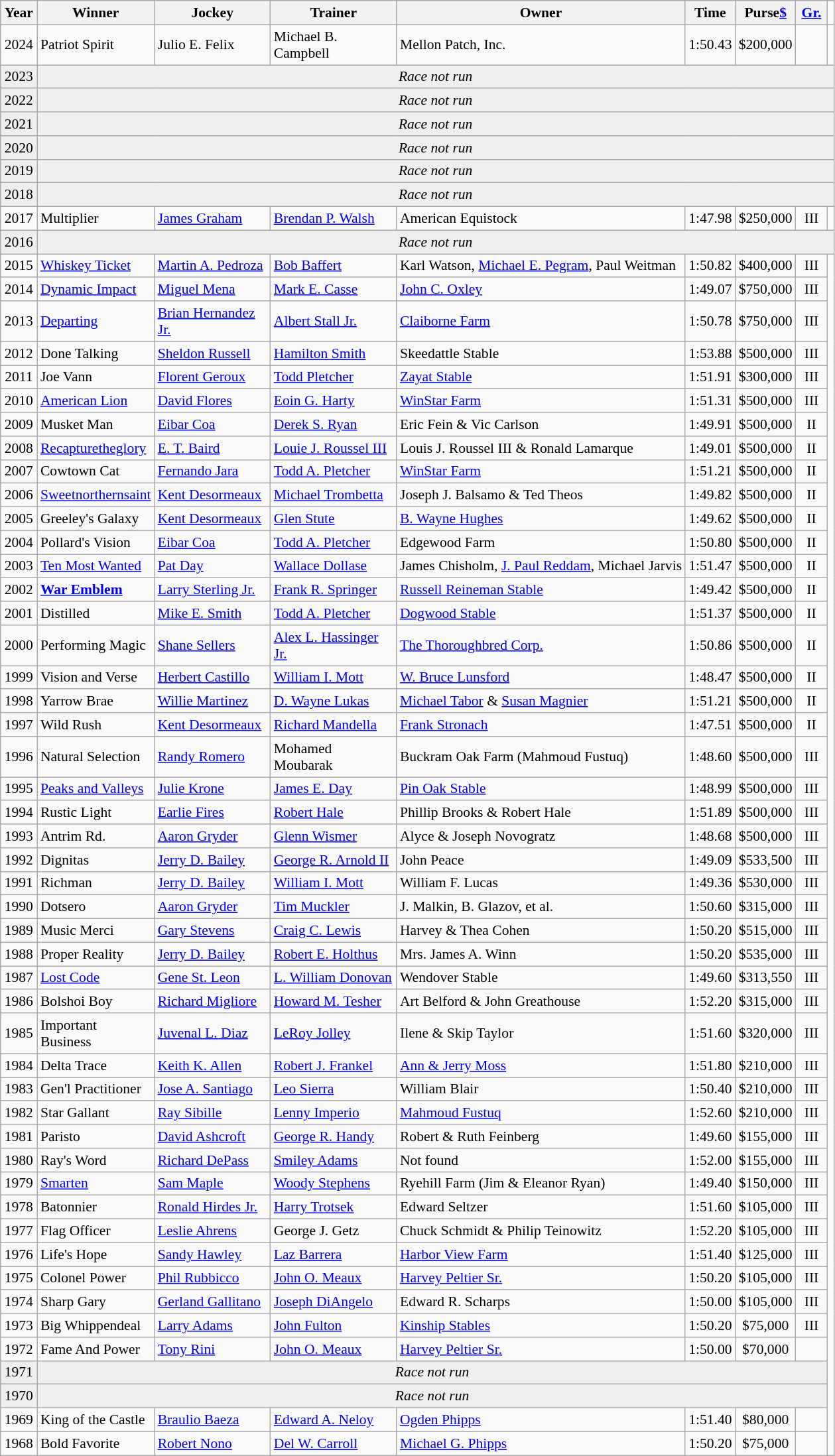<table class="wikitable sortable" style="font-size:90%">
<tr>
<th style="width:30px">Year</th>
<th style="width:110px">Winner</th>
<th style="width:110px">Jockey</th>
<th style="width:120px">Trainer</th>
<th>Owner<br></th>
<th style="width:25px">Time</th>
<th style="width:35px">Purse<a href='#'>$</a></th>
<th style="width:25px"><a href='#'>Gr.</a></th>
</tr>
<tr>
<td align=center>2024</td>
<td>Patriot Spirit</td>
<td>Julio E. Felix</td>
<td>Michael B. Campbell</td>
<td>Mellon Patch, Inc.</td>
<td>1:50.43</td>
<td align=center>$200,000</td>
<td align=center></td>
<td align=center></td>
</tr>
<tr bgcolor="#eeeeee">
<td align=center>2023</td>
<td align=center colspan=8><em>Race not run</em></td>
</tr>
<tr bgcolor="#eeeeee">
<td align=center>2022</td>
<td align=center colspan=8><em>Race not run</em></td>
</tr>
<tr bgcolor="#eeeeee">
<td align=center>2021</td>
<td align=center colspan=8><em>Race not run</em></td>
</tr>
<tr bgcolor="#eeeeee">
<td align=center>2020</td>
<td align=center colspan=8><em>Race not run</em></td>
</tr>
<tr bgcolor="#eeeeee">
<td align=center>2019</td>
<td align=center colspan=8><em>Race not run</em></td>
</tr>
<tr bgcolor="#eeeeee">
<td align=center>2018</td>
<td align=center colspan=8><em>Race not run</em></td>
</tr>
<tr>
<td align=center>2017</td>
<td>Multiplier</td>
<td><a href='#'>James Graham</a></td>
<td><a href='#'>Brendan P. Walsh</a></td>
<td>American Equistock</td>
<td align=center>1:47.98</td>
<td align=center>$250,000</td>
<td align=center>III</td>
</tr>
<tr bgcolor="#eeeeee">
<td align=center>2016</td>
<td align=center colspan=8><em>Race not run</em></td>
</tr>
<tr>
<td align=center>2015</td>
<td><a href='#'>Whiskey Ticket</a></td>
<td><a href='#'>Martin A. Pedroza</a></td>
<td><a href='#'>Bob Baffert</a></td>
<td>Karl Watson, <a href='#'>Michael E. Pegram</a>, Paul Weitman</td>
<td align=center>1:50.82</td>
<td align=center>$400,000</td>
<td align=center>III</td>
</tr>
<tr>
<td align=center>2014</td>
<td><a href='#'>Dynamic Impact</a></td>
<td><a href='#'>Miguel Mena</a></td>
<td><a href='#'>Mark E. Casse</a></td>
<td><a href='#'>John C. Oxley</a></td>
<td align=center>1:49.07</td>
<td align=center>$750,000</td>
<td align=center>III</td>
</tr>
<tr>
<td align=center>2013</td>
<td><a href='#'>Departing</a></td>
<td><a href='#'>Brian Hernandez Jr.</a></td>
<td><a href='#'>Albert Stall Jr.</a></td>
<td><a href='#'>Claiborne Farm</a></td>
<td align=center>1:50.78</td>
<td align=center>$750,000</td>
<td align=center>III</td>
</tr>
<tr>
<td align=center>2012</td>
<td>Done Talking</td>
<td><a href='#'>Sheldon Russell</a></td>
<td><a href='#'>Hamilton Smith</a></td>
<td>Skeedattle Stable</td>
<td align=center>1:53.88</td>
<td align=center>$500,000</td>
<td align=center>III</td>
</tr>
<tr>
<td align=center>2011</td>
<td>Joe Vann</td>
<td><a href='#'>Florent Geroux</a></td>
<td><a href='#'>Todd Pletcher</a></td>
<td><a href='#'>Zayat Stable</a></td>
<td align=center>1:51.91</td>
<td align=center>$300,000</td>
<td align=center>III</td>
</tr>
<tr>
<td align=center>2010</td>
<td><a href='#'>American Lion</a></td>
<td><a href='#'>David Flores</a></td>
<td><a href='#'>Eoin G. Harty</a></td>
<td><a href='#'>WinStar Farm</a></td>
<td align=center>1:51.31</td>
<td align=center>$500,000</td>
<td align=center>III</td>
</tr>
<tr>
<td align=center>2009</td>
<td>Musket Man</td>
<td><a href='#'>Eibar Coa</a></td>
<td><a href='#'>Derek S. Ryan</a></td>
<td>Eric Fein & Vic Carlson</td>
<td align=center>1:49.91</td>
<td align=center>$500,000</td>
<td align=center>II</td>
</tr>
<tr>
<td align=center>2008</td>
<td><a href='#'>Recapturetheglory</a></td>
<td><a href='#'>E. T. Baird</a></td>
<td><a href='#'>Louie J. Roussel III</a></td>
<td>Louis J. Roussel III & Ronald Lamarque</td>
<td align=center>1:49.01</td>
<td align=center>$500,000</td>
<td align=center>II</td>
</tr>
<tr>
<td align=center>2007</td>
<td>Cowtown Cat</td>
<td><a href='#'>Fernando Jara</a></td>
<td><a href='#'>Todd A. Pletcher</a></td>
<td><a href='#'>WinStar Farm</a></td>
<td align=center>1:51.21</td>
<td align=center>$500,000</td>
<td align=center>II</td>
</tr>
<tr>
<td align=center>2006</td>
<td><a href='#'>Sweetnorthernsaint</a></td>
<td><a href='#'>Kent Desormeaux</a></td>
<td><a href='#'>Michael Trombetta</a></td>
<td>Joseph J. Balsamo & Ted Theos</td>
<td align=center>1:49.82</td>
<td align=center>$500,000</td>
<td align=center>II</td>
</tr>
<tr>
<td align=center>2005</td>
<td>Greeley's Galaxy</td>
<td><a href='#'>Kent Desormeaux</a></td>
<td><a href='#'>Glen Stute</a></td>
<td><a href='#'>B. Wayne Hughes</a></td>
<td align=center>1:49.62</td>
<td align=center>$500,000</td>
<td align=center>II</td>
</tr>
<tr>
<td align=center>2004</td>
<td>Pollard's Vision</td>
<td><a href='#'>Eibar Coa</a></td>
<td><a href='#'>Todd A. Pletcher</a></td>
<td>Edgewood Farm</td>
<td align=center>1:50.80</td>
<td align=center>$500,000</td>
<td align=center>II</td>
</tr>
<tr>
<td align=center>2003</td>
<td><a href='#'>Ten Most Wanted</a></td>
<td><a href='#'>Pat Day</a></td>
<td><a href='#'>Wallace Dollase</a></td>
<td>James Chisholm, <a href='#'>J. Paul Reddam</a>, Michael Jarvis</td>
<td align=center>1:51.47</td>
<td align=center>$500,000</td>
<td align=center>II</td>
</tr>
<tr>
<td align=center>2002</td>
<td><strong><a href='#'>War Emblem</a></strong></td>
<td><a href='#'>Larry Sterling Jr.</a></td>
<td><a href='#'>Frank R. Springer</a></td>
<td><a href='#'>Russell Reineman Stable</a></td>
<td align=center>1:49.42</td>
<td align=center>$500,000</td>
<td align=center>II</td>
</tr>
<tr>
<td align=center>2001</td>
<td>Distilled</td>
<td><a href='#'>Mike E. Smith</a></td>
<td><a href='#'>Todd A. Pletcher</a></td>
<td><a href='#'>Dogwood Stable</a></td>
<td align=center>1:51.37</td>
<td align=center>$500,000</td>
<td align=center>II</td>
</tr>
<tr>
<td align=center>2000</td>
<td>Performing Magic</td>
<td><a href='#'>Shane Sellers</a></td>
<td><a href='#'>Alex L. Hassinger Jr.</a></td>
<td><a href='#'>The Thoroughbred Corp.</a></td>
<td align=center>1:50.86</td>
<td align=center>$500,000</td>
<td align=center>II</td>
</tr>
<tr>
<td align=center>1999</td>
<td>Vision and Verse</td>
<td><a href='#'>Herbert Castillo</a></td>
<td><a href='#'>William I. Mott</a></td>
<td><a href='#'>W. Bruce Lunsford</a></td>
<td align=center>1:48.47</td>
<td align=center>$500,000</td>
<td align=center>II</td>
</tr>
<tr>
<td align=center>1998</td>
<td>Yarrow Brae</td>
<td><a href='#'>Willie Martinez</a></td>
<td><a href='#'>D. Wayne Lukas</a></td>
<td><a href='#'>Michael Tabor</a> & <a href='#'>Susan Magnier</a></td>
<td align=center>1:51.21</td>
<td align=center>$500,000</td>
<td align=center>II</td>
</tr>
<tr>
<td align=center>1997</td>
<td>Wild Rush</td>
<td><a href='#'>Kent Desormeaux</a></td>
<td><a href='#'>Richard Mandella</a></td>
<td><a href='#'>Frank Stronach</a></td>
<td align=center>1:47.51</td>
<td align=center>$500,000</td>
<td align=center>II</td>
</tr>
<tr>
<td align=center>1996</td>
<td>Natural Selection</td>
<td><a href='#'>Randy Romero</a></td>
<td>Mohamed Moubarak</td>
<td>Buckram Oak Farm (Mahmoud Fustuq)</td>
<td align=center>1:48.60</td>
<td align=center>$500,000</td>
<td align=center>III</td>
</tr>
<tr>
<td align=center>1995</td>
<td><a href='#'>Peaks and Valleys</a></td>
<td><a href='#'>Julie Krone</a></td>
<td><a href='#'>James E. Day</a></td>
<td><a href='#'>Pin Oak Stable</a></td>
<td align=center>1:48.99</td>
<td align=center>$500,000</td>
<td align=center>III</td>
</tr>
<tr>
<td align=center>1994</td>
<td>Rustic Light</td>
<td><a href='#'>Earlie Fires</a></td>
<td><a href='#'>Robert Hale</a></td>
<td>Phillip Brooks & Robert Hale</td>
<td align=center>1:51.89</td>
<td align=center>$500,000</td>
<td align=center>III</td>
</tr>
<tr>
<td align=center>1993</td>
<td>Antrim Rd.</td>
<td><a href='#'>Aaron Gryder</a></td>
<td><a href='#'>Glenn Wismer</a></td>
<td>Alyce & Joseph Novogratz</td>
<td align=center>1:48.68</td>
<td align=center>$500,000</td>
<td align=center>III</td>
</tr>
<tr>
<td align=center>1992</td>
<td>Dignitas</td>
<td><a href='#'>Jerry D. Bailey</a></td>
<td><a href='#'>George R. Arnold II</a></td>
<td>John Peace</td>
<td align=center>1:49.09</td>
<td align=center>$533,500</td>
<td align=center>III</td>
</tr>
<tr>
<td align=center>1991</td>
<td>Richman</td>
<td><a href='#'>Jerry D. Bailey</a></td>
<td><a href='#'>William I. Mott</a></td>
<td>William F. Lucas</td>
<td align=center>1:49.36</td>
<td align=center>$530,000</td>
<td align=center>III</td>
</tr>
<tr>
<td align=center>1990</td>
<td>Dotsero</td>
<td><a href='#'>Aaron Gryder</a></td>
<td><a href='#'>Tim Muckler</a></td>
<td>J. Malkin, B. Glazov, et al.</td>
<td align=center>1:50.60</td>
<td align=center>$315,000</td>
<td align=center>III</td>
</tr>
<tr>
<td align=center>1989</td>
<td>Music Merci</td>
<td><a href='#'>Gary Stevens</a></td>
<td><a href='#'>Craig C. Lewis</a></td>
<td>Harvey & Thea Cohen</td>
<td align=center>1:50.20</td>
<td align=center>$515,000</td>
<td align=center>III</td>
</tr>
<tr>
<td align=center>1988</td>
<td>Proper Reality</td>
<td><a href='#'>Jerry D. Bailey</a></td>
<td><a href='#'>Robert E. Holthus</a></td>
<td>Mrs. James A. Winn</td>
<td align=center>1:50.20</td>
<td align=center>$535,000</td>
<td align=center>III</td>
</tr>
<tr>
<td align=center>1987</td>
<td><a href='#'>Lost Code</a></td>
<td><a href='#'>Gene St. Leon</a></td>
<td><a href='#'>L. William Donovan</a></td>
<td>Wendover Stable</td>
<td align=center>1:49.60</td>
<td align=center>$313,550</td>
<td align=center>III</td>
</tr>
<tr>
<td align=center>1986</td>
<td>Bolshoi Boy</td>
<td><a href='#'>Richard Migliore</a></td>
<td><a href='#'>Howard M. Tesher</a></td>
<td>Art Belford & John Greathouse</td>
<td align=center>1:52.20</td>
<td align=center>$315,000</td>
<td align=center>III</td>
</tr>
<tr>
<td align=center>1985</td>
<td>Important Business</td>
<td><a href='#'>Juvenal L. Diaz</a></td>
<td><a href='#'>LeRoy Jolley</a></td>
<td>Ilene & Skip Taylor</td>
<td align=center>1:51.60</td>
<td align=center>$320,000</td>
<td align=center>III</td>
</tr>
<tr>
<td align=center>1984</td>
<td>Delta Trace</td>
<td><a href='#'>Keith K. Allen</a></td>
<td><a href='#'>Robert J. Frankel</a></td>
<td><a href='#'>Ann & Jerry Moss</a></td>
<td align=center>1:51.80</td>
<td align=center>$210,000</td>
<td align=center>III</td>
</tr>
<tr>
<td align=center>1983</td>
<td>Gen'l Practitioner</td>
<td><a href='#'>Jose A. Santiago</a></td>
<td><a href='#'>Leo Sierra</a></td>
<td>William Blair</td>
<td align=center>1:50.40</td>
<td align=center>$210,000</td>
<td align=center>III</td>
</tr>
<tr>
<td align=center>1982</td>
<td>Star Gallant</td>
<td><a href='#'>Ray Sibille</a></td>
<td><a href='#'>Lenny Imperio</a></td>
<td><a href='#'>Mahmoud Fustuq</a></td>
<td align=center>1:52.60</td>
<td align=center>$210,000</td>
<td align=center>III</td>
</tr>
<tr>
<td align=center>1981</td>
<td>Paristo</td>
<td><a href='#'>David Ashcroft</a></td>
<td><a href='#'>George R. Handy</a></td>
<td>Robert & Ruth Feinberg</td>
<td align=center>1:49.60</td>
<td align=center>$155,000</td>
<td align=center>III</td>
</tr>
<tr>
<td align=center>1980</td>
<td>Ray's Word</td>
<td><a href='#'>Richard DePass</a></td>
<td><a href='#'>Smiley Adams</a></td>
<td>Not found</td>
<td align=center>1:52.00</td>
<td align=center>$155,000</td>
<td align=center>III</td>
</tr>
<tr>
<td align=center>1979</td>
<td><a href='#'>Smarten</a></td>
<td><a href='#'>Sam Maple</a></td>
<td><a href='#'>Woody Stephens</a></td>
<td>Ryehill Farm (Jim & Eleanor Ryan)</td>
<td align=center>1:49.40</td>
<td align=center>$150,000</td>
<td align=center>III</td>
</tr>
<tr>
<td align=center>1978</td>
<td>Batonnier</td>
<td><a href='#'>Ronald Hirdes Jr.</a></td>
<td><a href='#'>Harry Trotsek</a></td>
<td>Edward Seltzer</td>
<td align=center>1:51.60</td>
<td align=center>$105,000</td>
<td align=center>III</td>
</tr>
<tr>
<td align=center>1977</td>
<td>Flag Officer</td>
<td><a href='#'>Leslie Ahrens</a></td>
<td>George J. Getz</td>
<td>Chuck Schmidt & Philip Teinowitz</td>
<td align=center>1:52.20</td>
<td align=center>$105,000</td>
<td align=center>III</td>
</tr>
<tr>
<td align=center>1976</td>
<td>Life's Hope</td>
<td><a href='#'>Sandy Hawley</a></td>
<td><a href='#'>Laz Barrera</a></td>
<td><a href='#'>Harbor View Farm</a></td>
<td align=center>1:51.40</td>
<td align=center>$125,000</td>
<td align=center>III</td>
</tr>
<tr>
<td align=center>1975</td>
<td>Colonel Power</td>
<td><a href='#'>Phil Rubbicco</a></td>
<td><a href='#'>John O. Meaux</a></td>
<td><a href='#'>Harvey Peltier Sr.</a></td>
<td align=center>1:50.20</td>
<td align=center>$105,000</td>
<td align=center>III</td>
</tr>
<tr>
<td align=center>1974</td>
<td>Sharp Gary</td>
<td><a href='#'>Gerland Gallitano</a></td>
<td><a href='#'>Joseph DiAngelo</a></td>
<td>Edward R. Scharps</td>
<td align=center>1:50.00</td>
<td align=center>$105,000</td>
<td align=center>III</td>
</tr>
<tr>
<td align=center>1973</td>
<td>Big Whippendeal</td>
<td><a href='#'>Larry Adams</a></td>
<td><a href='#'>John Fulton</a></td>
<td><a href='#'>Kinship Stables</a></td>
<td align=center>1:50.20</td>
<td align=center>$75,000</td>
<td align=center>III</td>
</tr>
<tr>
<td align=center>1972</td>
<td>Fame And Power</td>
<td><a href='#'>Tony Rini</a></td>
<td><a href='#'>John O. Meaux</a></td>
<td><a href='#'>Harvey Peltier Sr.</a></td>
<td align=center>1:50.00</td>
<td align=center>$70,000</td>
<td></td>
</tr>
<tr bgcolor="#eeeeee">
<td align=center>1971</td>
<td align=center colspan=7><em>Race not run</em></td>
</tr>
<tr bgcolor="#eeeeee">
<td align=center>1970</td>
<td align=center colspan=7><em>Race not run</em></td>
</tr>
<tr>
<td align=center>1969</td>
<td>King of the Castle</td>
<td><a href='#'>Braulio Baeza</a></td>
<td><a href='#'>Edward A. Neloy</a></td>
<td><a href='#'>Ogden Phipps</a></td>
<td align=center>1:51.40</td>
<td align=center>$80,000</td>
<td></td>
</tr>
<tr>
<td align=center>1968</td>
<td>Bold Favorite</td>
<td><a href='#'>Robert Nono</a></td>
<td><a href='#'>Del W. Carroll</a></td>
<td><a href='#'>Michael G. Phipps</a></td>
<td align=center>1:50.20</td>
<td align=center>$75,000</td>
<td></td>
</tr>
</table>
